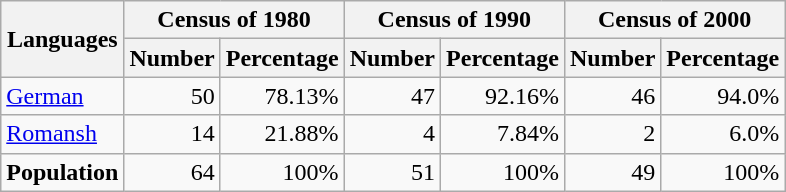<table class="wikitable">
<tr ---->
<th rowspan="2">Languages</th>
<th colspan="2">Census of 1980</th>
<th colspan="2">Census of 1990</th>
<th colspan="2">Census of 2000</th>
</tr>
<tr ---->
<th>Number</th>
<th>Percentage</th>
<th>Number</th>
<th>Percentage</th>
<th>Number</th>
<th>Percentage</th>
</tr>
<tr ---->
<td><a href='#'>German</a></td>
<td align=right>50</td>
<td align=right>78.13%</td>
<td align=right>47</td>
<td align=right>92.16%</td>
<td align=right>46</td>
<td align=right>94.0%</td>
</tr>
<tr ---->
<td><a href='#'>Romansh</a></td>
<td align=right>14</td>
<td align=right>21.88%</td>
<td align=right>4</td>
<td align=right>7.84%</td>
<td align=right>2</td>
<td align=right>6.0%</td>
</tr>
<tr ---->
<td><strong>Population</strong></td>
<td align=right>64</td>
<td align=right>100%</td>
<td align=right>51</td>
<td align=right>100%</td>
<td align=right>49</td>
<td align=right>100%</td>
</tr>
</table>
